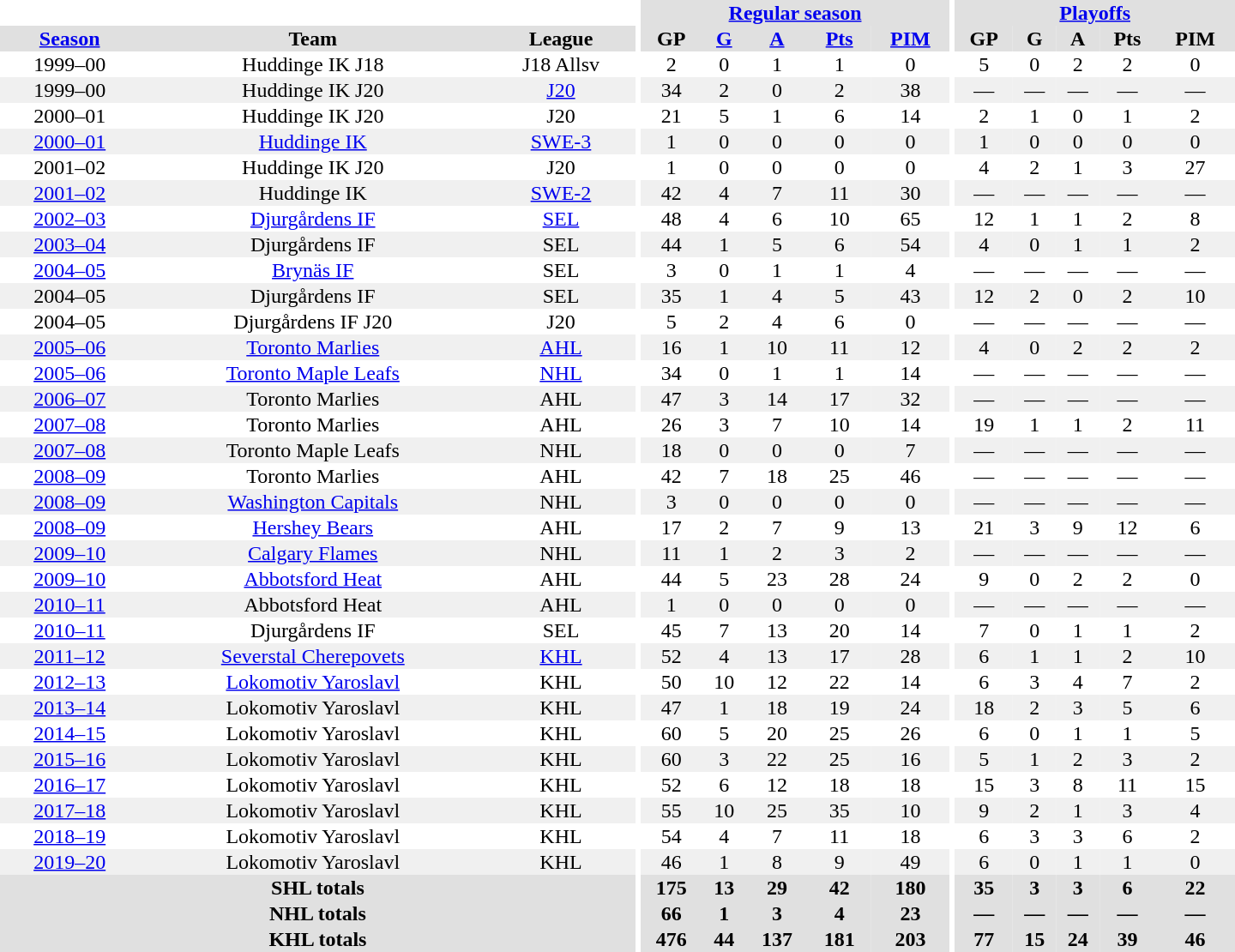<table border="0" cellpadding="1" cellspacing="0" style="text-align:center; width:60em">
<tr bgcolor="#e0e0e0">
<th colspan="3" bgcolor="#ffffff"></th>
<th rowspan="100" bgcolor="#ffffff"></th>
<th colspan="5"><a href='#'>Regular season</a></th>
<th rowspan="100" bgcolor="#ffffff"></th>
<th colspan="5"><a href='#'>Playoffs</a></th>
</tr>
<tr bgcolor="#e0e0e0">
<th><a href='#'>Season</a></th>
<th>Team</th>
<th>League</th>
<th>GP</th>
<th><a href='#'>G</a></th>
<th><a href='#'>A</a></th>
<th><a href='#'>Pts</a></th>
<th><a href='#'>PIM</a></th>
<th>GP</th>
<th>G</th>
<th>A</th>
<th>Pts</th>
<th>PIM</th>
</tr>
<tr>
<td>1999–00</td>
<td>Huddinge IK J18</td>
<td>J18 Allsv</td>
<td>2</td>
<td>0</td>
<td>1</td>
<td>1</td>
<td>0</td>
<td>5</td>
<td>0</td>
<td>2</td>
<td>2</td>
<td>0</td>
</tr>
<tr bgcolor="#f0f0f0">
<td>1999–00</td>
<td>Huddinge IK J20</td>
<td><a href='#'>J20</a></td>
<td>34</td>
<td>2</td>
<td>0</td>
<td>2</td>
<td>38</td>
<td>—</td>
<td>—</td>
<td>—</td>
<td>—</td>
<td>—</td>
</tr>
<tr>
<td>2000–01</td>
<td>Huddinge IK J20</td>
<td>J20</td>
<td>21</td>
<td>5</td>
<td>1</td>
<td>6</td>
<td>14</td>
<td>2</td>
<td>1</td>
<td>0</td>
<td>1</td>
<td>2</td>
</tr>
<tr bgcolor="#f0f0f0">
<td><a href='#'>2000–01</a></td>
<td><a href='#'>Huddinge IK</a></td>
<td><a href='#'>SWE-3</a></td>
<td>1</td>
<td>0</td>
<td>0</td>
<td>0</td>
<td>0</td>
<td>1</td>
<td>0</td>
<td>0</td>
<td>0</td>
<td>0</td>
</tr>
<tr>
<td>2001–02</td>
<td>Huddinge IK J20</td>
<td>J20</td>
<td>1</td>
<td>0</td>
<td>0</td>
<td>0</td>
<td>0</td>
<td>4</td>
<td>2</td>
<td>1</td>
<td>3</td>
<td>27</td>
</tr>
<tr bgcolor="#f0f0f0">
<td><a href='#'>2001–02</a></td>
<td>Huddinge IK</td>
<td><a href='#'>SWE-2</a></td>
<td>42</td>
<td>4</td>
<td>7</td>
<td>11</td>
<td>30</td>
<td>—</td>
<td>—</td>
<td>—</td>
<td>—</td>
<td>—</td>
</tr>
<tr>
<td><a href='#'>2002–03</a></td>
<td><a href='#'>Djurgårdens IF</a></td>
<td><a href='#'>SEL</a></td>
<td>48</td>
<td>4</td>
<td>6</td>
<td>10</td>
<td>65</td>
<td>12</td>
<td>1</td>
<td>1</td>
<td>2</td>
<td>8</td>
</tr>
<tr bgcolor="#f0f0f0">
<td><a href='#'>2003–04</a></td>
<td>Djurgårdens IF</td>
<td>SEL</td>
<td>44</td>
<td>1</td>
<td>5</td>
<td>6</td>
<td>54</td>
<td>4</td>
<td>0</td>
<td>1</td>
<td>1</td>
<td>2</td>
</tr>
<tr>
<td><a href='#'>2004–05</a></td>
<td><a href='#'>Brynäs IF</a></td>
<td>SEL</td>
<td>3</td>
<td>0</td>
<td>1</td>
<td>1</td>
<td>4</td>
<td>—</td>
<td>—</td>
<td>—</td>
<td>—</td>
<td>—</td>
</tr>
<tr bgcolor="#f0f0f0">
<td>2004–05</td>
<td>Djurgårdens IF</td>
<td>SEL</td>
<td>35</td>
<td>1</td>
<td>4</td>
<td>5</td>
<td>43</td>
<td>12</td>
<td>2</td>
<td>0</td>
<td>2</td>
<td>10</td>
</tr>
<tr>
<td>2004–05</td>
<td>Djurgårdens IF J20</td>
<td>J20</td>
<td>5</td>
<td>2</td>
<td>4</td>
<td>6</td>
<td>0</td>
<td>—</td>
<td>—</td>
<td>—</td>
<td>—</td>
<td>—</td>
</tr>
<tr bgcolor="#f0f0f0">
<td><a href='#'>2005–06</a></td>
<td><a href='#'>Toronto Marlies</a></td>
<td><a href='#'>AHL</a></td>
<td>16</td>
<td>1</td>
<td>10</td>
<td>11</td>
<td>12</td>
<td>4</td>
<td>0</td>
<td>2</td>
<td>2</td>
<td>2</td>
</tr>
<tr>
<td><a href='#'>2005–06</a></td>
<td><a href='#'>Toronto Maple Leafs</a></td>
<td><a href='#'>NHL</a></td>
<td>34</td>
<td>0</td>
<td>1</td>
<td>1</td>
<td>14</td>
<td>—</td>
<td>—</td>
<td>—</td>
<td>—</td>
<td>—</td>
</tr>
<tr bgcolor="#f0f0f0">
<td><a href='#'>2006–07</a></td>
<td>Toronto Marlies</td>
<td>AHL</td>
<td>47</td>
<td>3</td>
<td>14</td>
<td>17</td>
<td>32</td>
<td>—</td>
<td>—</td>
<td>—</td>
<td>—</td>
<td>—</td>
</tr>
<tr>
<td><a href='#'>2007–08</a></td>
<td>Toronto Marlies</td>
<td>AHL</td>
<td>26</td>
<td>3</td>
<td>7</td>
<td>10</td>
<td>14</td>
<td>19</td>
<td>1</td>
<td>1</td>
<td>2</td>
<td>11</td>
</tr>
<tr bgcolor="#f0f0f0">
<td><a href='#'>2007–08</a></td>
<td>Toronto Maple Leafs</td>
<td>NHL</td>
<td>18</td>
<td>0</td>
<td>0</td>
<td>0</td>
<td>7</td>
<td>—</td>
<td>—</td>
<td>—</td>
<td>—</td>
<td>—</td>
</tr>
<tr>
<td><a href='#'>2008–09</a></td>
<td>Toronto Marlies</td>
<td>AHL</td>
<td>42</td>
<td>7</td>
<td>18</td>
<td>25</td>
<td>46</td>
<td>—</td>
<td>—</td>
<td>—</td>
<td>—</td>
<td>—</td>
</tr>
<tr bgcolor="#f0f0f0">
<td><a href='#'>2008–09</a></td>
<td><a href='#'>Washington Capitals</a></td>
<td>NHL</td>
<td>3</td>
<td>0</td>
<td>0</td>
<td>0</td>
<td>0</td>
<td>—</td>
<td>—</td>
<td>—</td>
<td>—</td>
<td>—</td>
</tr>
<tr>
<td><a href='#'>2008–09</a></td>
<td><a href='#'>Hershey Bears</a></td>
<td>AHL</td>
<td>17</td>
<td>2</td>
<td>7</td>
<td>9</td>
<td>13</td>
<td>21</td>
<td>3</td>
<td>9</td>
<td>12</td>
<td>6</td>
</tr>
<tr bgcolor="#f0f0f0">
<td><a href='#'>2009–10</a></td>
<td><a href='#'>Calgary Flames</a></td>
<td>NHL</td>
<td>11</td>
<td>1</td>
<td>2</td>
<td>3</td>
<td>2</td>
<td>—</td>
<td>—</td>
<td>—</td>
<td>—</td>
<td>—</td>
</tr>
<tr>
<td><a href='#'>2009–10</a></td>
<td><a href='#'>Abbotsford Heat</a></td>
<td>AHL</td>
<td>44</td>
<td>5</td>
<td>23</td>
<td>28</td>
<td>24</td>
<td>9</td>
<td>0</td>
<td>2</td>
<td>2</td>
<td>0</td>
</tr>
<tr bgcolor="#f0f0f0">
<td><a href='#'>2010–11</a></td>
<td>Abbotsford Heat</td>
<td>AHL</td>
<td>1</td>
<td>0</td>
<td>0</td>
<td>0</td>
<td>0</td>
<td>—</td>
<td>—</td>
<td>—</td>
<td>—</td>
<td>—</td>
</tr>
<tr>
<td><a href='#'>2010–11</a></td>
<td>Djurgårdens IF</td>
<td>SEL</td>
<td>45</td>
<td>7</td>
<td>13</td>
<td>20</td>
<td>14</td>
<td>7</td>
<td>0</td>
<td>1</td>
<td>1</td>
<td>2</td>
</tr>
<tr bgcolor="#f0f0f0">
<td><a href='#'>2011–12</a></td>
<td><a href='#'>Severstal Cherepovets</a></td>
<td><a href='#'>KHL</a></td>
<td>52</td>
<td>4</td>
<td>13</td>
<td>17</td>
<td>28</td>
<td>6</td>
<td>1</td>
<td>1</td>
<td>2</td>
<td>10</td>
</tr>
<tr>
<td><a href='#'>2012–13</a></td>
<td><a href='#'>Lokomotiv Yaroslavl</a></td>
<td>KHL</td>
<td>50</td>
<td>10</td>
<td>12</td>
<td>22</td>
<td>14</td>
<td>6</td>
<td>3</td>
<td>4</td>
<td>7</td>
<td>2</td>
</tr>
<tr bgcolor="#f0f0f0">
<td><a href='#'>2013–14</a></td>
<td>Lokomotiv Yaroslavl</td>
<td>KHL</td>
<td>47</td>
<td>1</td>
<td>18</td>
<td>19</td>
<td>24</td>
<td>18</td>
<td>2</td>
<td>3</td>
<td>5</td>
<td>6</td>
</tr>
<tr>
<td><a href='#'>2014–15</a></td>
<td>Lokomotiv Yaroslavl</td>
<td>KHL</td>
<td>60</td>
<td>5</td>
<td>20</td>
<td>25</td>
<td>26</td>
<td>6</td>
<td>0</td>
<td>1</td>
<td>1</td>
<td>5</td>
</tr>
<tr bgcolor="#f0f0f0">
<td><a href='#'>2015–16</a></td>
<td>Lokomotiv Yaroslavl</td>
<td>KHL</td>
<td>60</td>
<td>3</td>
<td>22</td>
<td>25</td>
<td>16</td>
<td>5</td>
<td>1</td>
<td>2</td>
<td>3</td>
<td>2</td>
</tr>
<tr>
<td><a href='#'>2016–17</a></td>
<td>Lokomotiv Yaroslavl</td>
<td>KHL</td>
<td>52</td>
<td>6</td>
<td>12</td>
<td>18</td>
<td>18</td>
<td>15</td>
<td>3</td>
<td>8</td>
<td>11</td>
<td>15</td>
</tr>
<tr bgcolor="#f0f0f0">
<td><a href='#'>2017–18</a></td>
<td>Lokomotiv Yaroslavl</td>
<td>KHL</td>
<td>55</td>
<td>10</td>
<td>25</td>
<td>35</td>
<td>10</td>
<td>9</td>
<td>2</td>
<td>1</td>
<td>3</td>
<td>4</td>
</tr>
<tr>
<td><a href='#'>2018–19</a></td>
<td>Lokomotiv Yaroslavl</td>
<td>KHL</td>
<td>54</td>
<td>4</td>
<td>7</td>
<td>11</td>
<td>18</td>
<td>6</td>
<td>3</td>
<td>3</td>
<td>6</td>
<td>2</td>
</tr>
<tr bgcolor="#f0f0f0">
<td><a href='#'>2019–20</a></td>
<td>Lokomotiv Yaroslavl</td>
<td>KHL</td>
<td>46</td>
<td>1</td>
<td>8</td>
<td>9</td>
<td>49</td>
<td>6</td>
<td>0</td>
<td>1</td>
<td>1</td>
<td>0</td>
</tr>
<tr bgcolor="#e0e0e0">
<th colspan="3">SHL totals</th>
<th>175</th>
<th>13</th>
<th>29</th>
<th>42</th>
<th>180</th>
<th>35</th>
<th>3</th>
<th>3</th>
<th>6</th>
<th>22</th>
</tr>
<tr bgcolor="#e0e0e0">
<th colspan="3">NHL totals</th>
<th>66</th>
<th>1</th>
<th>3</th>
<th>4</th>
<th>23</th>
<th>—</th>
<th>—</th>
<th>—</th>
<th>—</th>
<th>—</th>
</tr>
<tr bgcolor="#e0e0e0">
<th colspan="3">KHL totals</th>
<th>476</th>
<th>44</th>
<th>137</th>
<th>181</th>
<th>203</th>
<th>77</th>
<th>15</th>
<th>24</th>
<th>39</th>
<th>46</th>
</tr>
</table>
